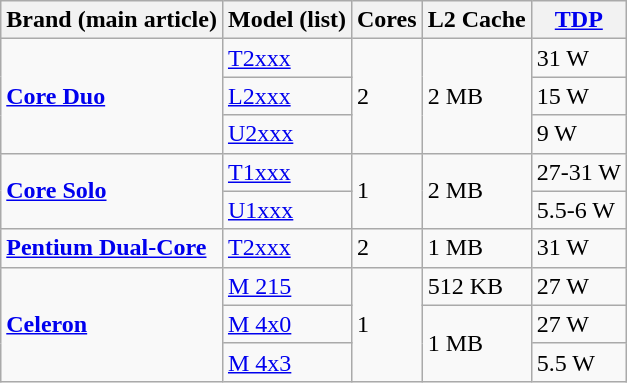<table class="wikitable">
<tr>
<th>Brand (main article)</th>
<th>Model (list)</th>
<th>Cores</th>
<th>L2 Cache</th>
<th><a href='#'>TDP</a></th>
</tr>
<tr>
<td rowspan=3><strong><a href='#'>Core Duo</a></strong></td>
<td><a href='#'>T2xxx</a></td>
<td rowspan=3>2</td>
<td rowspan=3>2 MB</td>
<td>31 W</td>
</tr>
<tr>
<td><a href='#'>L2xxx</a></td>
<td>15 W</td>
</tr>
<tr>
<td><a href='#'>U2xxx</a></td>
<td>9 W</td>
</tr>
<tr>
<td rowspan=2><strong><a href='#'>Core Solo</a></strong></td>
<td><a href='#'>T1xxx</a></td>
<td rowspan=2>1</td>
<td rowspan=2>2 MB</td>
<td>27-31 W</td>
</tr>
<tr>
<td><a href='#'>U1xxx</a></td>
<td>5.5-6 W</td>
</tr>
<tr>
<td><strong><a href='#'>Pentium Dual-Core</a></strong></td>
<td><a href='#'>T2xxx</a></td>
<td>2</td>
<td>1 MB</td>
<td>31 W</td>
</tr>
<tr>
<td rowspan=3><strong><a href='#'>Celeron</a></strong></td>
<td><a href='#'>M 215</a></td>
<td rowspan=3>1</td>
<td>512 KB</td>
<td>27 W</td>
</tr>
<tr>
<td><a href='#'>M 4x0</a></td>
<td rowspan=2>1 MB</td>
<td>27 W</td>
</tr>
<tr>
<td><a href='#'>M 4x3</a></td>
<td>5.5 W</td>
</tr>
</table>
